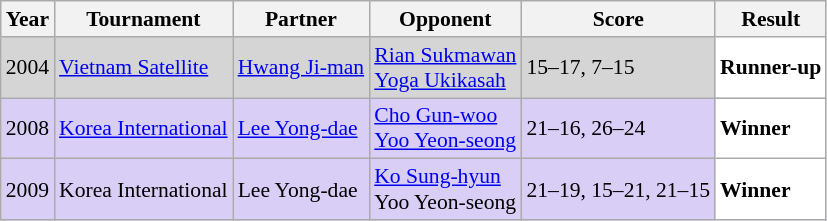<table class="sortable wikitable" style="font-size: 90%;">
<tr>
<th>Year</th>
<th>Tournament</th>
<th>Partner</th>
<th>Opponent</th>
<th>Score</th>
<th>Result</th>
</tr>
<tr style="background:#D5D5D5">
<td align="center">2004</td>
<td align="left"><a href='#'>Vietnam Satellite</a></td>
<td align="left"> <a href='#'>Hwang Ji-man</a></td>
<td align="left"> <a href='#'>Rian Sukmawan</a> <br>  <a href='#'>Yoga Ukikasah</a></td>
<td align="left">15–17, 7–15</td>
<td style="text-align:left; background:white"> <strong>Runner-up</strong></td>
</tr>
<tr style="background:#D8CEF6">
<td align="center">2008</td>
<td align="left"><a href='#'>Korea International</a></td>
<td align="left"> <a href='#'>Lee Yong-dae</a></td>
<td align="left"> <a href='#'>Cho Gun-woo</a> <br>  <a href='#'>Yoo Yeon-seong</a></td>
<td align="left">21–16, 26–24</td>
<td style="text-align:left; background:white"> <strong>Winner</strong></td>
</tr>
<tr style="background:#D8CEF6">
<td align="center">2009</td>
<td align="left">Korea International</td>
<td align="left"> Lee Yong-dae</td>
<td align="left"> <a href='#'>Ko Sung-hyun</a> <br>  Yoo Yeon-seong</td>
<td align="left">21–19, 15–21, 21–15</td>
<td style="text-align:left; background:white"> <strong>Winner</strong></td>
</tr>
</table>
